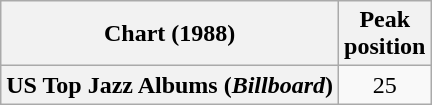<table class="wikitable plainrowheaders" style="text-align:center">
<tr>
<th scope="col">Chart (1988)</th>
<th scope="col">Peak<br>position</th>
</tr>
<tr>
<th scope="row">US Top Jazz Albums (<em>Billboard</em>)</th>
<td>25</td>
</tr>
</table>
